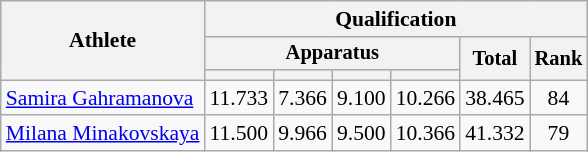<table class="wikitable" style="font-size:90%">
<tr>
<th rowspan=3>Athlete</th>
<th colspan=6>Qualification</th>
</tr>
<tr style="font-size:95%">
<th colspan=4>Apparatus</th>
<th rowspan=2>Total</th>
<th rowspan=2>Rank</th>
</tr>
<tr style="font-size:95%">
<th></th>
<th></th>
<th></th>
<th></th>
</tr>
<tr align=center>
<td align=left><a href='#'>Samira Gahramanova</a></td>
<td>11.733</td>
<td>7.366</td>
<td>9.100</td>
<td>10.266</td>
<td>38.465</td>
<td>84</td>
</tr>
<tr align=center>
<td align=left><a href='#'>Milana Minakovskaya</a></td>
<td>11.500</td>
<td>9.966</td>
<td>9.500</td>
<td>10.366</td>
<td>41.332</td>
<td>79</td>
</tr>
</table>
